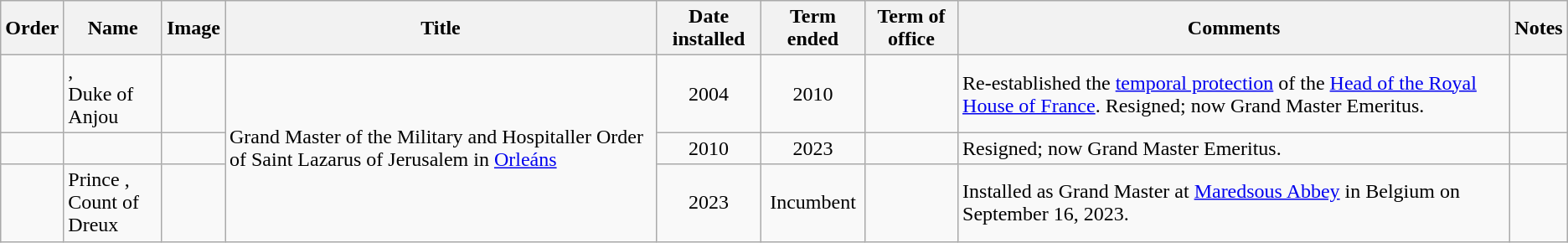<table class="wikitable">
<tr>
<th>Order</th>
<th>Name</th>
<th>Image</th>
<th>Title</th>
<th>Date installed</th>
<th>Term ended</th>
<th>Term of office</th>
<th>Comments</th>
<th>Notes</th>
</tr>
<tr>
<td style="text-align:center;"></td>
<td>,<br>Duke of Anjou</td>
<td></td>
<td rowspan=3>Grand Master of the Military and Hospitaller Order of Saint Lazarus of Jerusalem in <a href='#'>Orleáns</a></td>
<td style="text-align:center;">2004</td>
<td style="text-align:center;">2010</td>
<td align="right"></td>
<td>Re-established the <a href='#'>temporal protection</a> of the <a href='#'>Head of the Royal House of France</a>. Resigned; now Grand Master Emeritus.</td>
<td></td>
</tr>
<tr>
<td style="text-align:center;"></td>
<td></td>
<td></td>
<td style="text-align:center;">2010</td>
<td style="text-align:center;">2023</td>
<td align="right"></td>
<td>Resigned; now Grand Master Emeritus.</td>
<td></td>
</tr>
<tr>
<td style="text-align:center;"></td>
<td>Prince ,<br>Count of Dreux</td>
<td></td>
<td style="text-align:center;">2023</td>
<td style="text-align:center;">Incumbent</td>
<td align="right"></td>
<td>Installed as Grand Master at <a href='#'>Maredsous Abbey</a> in Belgium on September 16, 2023.</td>
<td></td>
</tr>
</table>
